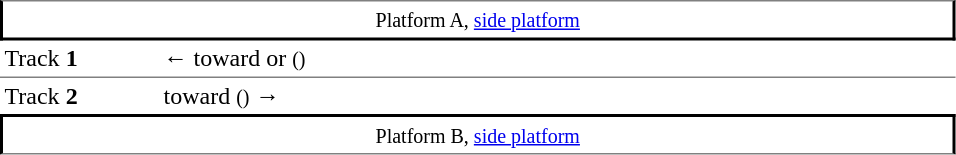<table cellpadding="3" cellspacing="0" border="0">
<tr>
<td colspan="2" style="border-top:solid 1px gray;border-right:solid 2px black;border-left:solid 2px black;border-bottom:solid 2px black;text-align:center;"><small>Platform A, <a href='#'>side platform</a></small> </td>
</tr>
<tr>
<td width="100" style="border-bottom:solid 1px gray;">Track <strong>1</strong></td>
<td width="525" style="border-bottom:solid 1px gray;">←  toward  or  <small>()</small></td>
</tr>
<tr>
<td>Track <strong>2</strong></td>
<td>  toward  <small>()</small> →</td>
</tr>
<tr>
<td colspan="2" style="border-bottom:solid 1px gray;border-top:solid 2px black;border-right:solid 2px black;border-left:solid 2px black;text-align:center;"><small>Platform B, <a href='#'>side platform</a></small> </td>
</tr>
</table>
